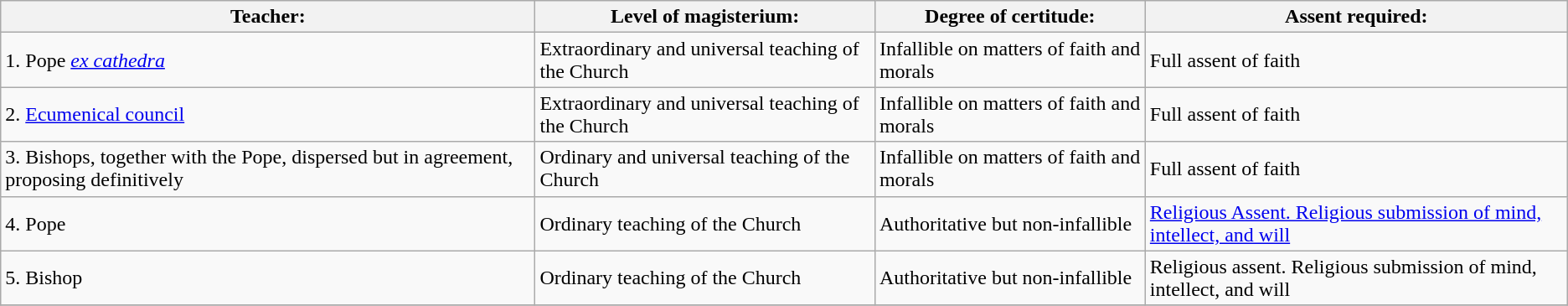<table class="wikitable">
<tr>
<th>Teacher:</th>
<th>Level of magisterium:</th>
<th>Degree of certitude:</th>
<th>Assent required:</th>
</tr>
<tr>
<td>1. Pope <em><a href='#'>ex cathedra</a></em></td>
<td>Extraordinary and universal teaching of the Church</td>
<td>Infallible on matters of faith and morals</td>
<td>Full assent of faith</td>
</tr>
<tr>
<td>2. <a href='#'>Ecumenical council</a></td>
<td>Extraordinary and universal teaching of the Church</td>
<td>Infallible on matters of faith and morals</td>
<td>Full assent of faith</td>
</tr>
<tr>
<td>3. Bishops, together with the Pope, dispersed but in agreement, proposing definitively</td>
<td>Ordinary and universal teaching of the Church</td>
<td>Infallible on matters of faith and morals</td>
<td>Full assent of faith</td>
</tr>
<tr>
<td>4. Pope</td>
<td>Ordinary teaching of the Church</td>
<td>Authoritative but non-infallible</td>
<td><a href='#'>Religious Assent. Religious submission of mind, intellect, and will</a></td>
</tr>
<tr>
<td>5. Bishop</td>
<td>Ordinary teaching of the Church</td>
<td>Authoritative but non-infallible</td>
<td>Religious assent. Religious submission of mind, intellect, and will</td>
</tr>
<tr>
</tr>
</table>
